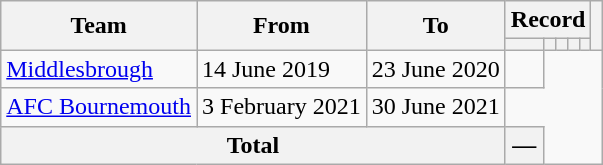<table class=wikitable style=text-align:center>
<tr>
<th rowspan="2">Team</th>
<th rowspan="2">From</th>
<th rowspan="2">To</th>
<th colspan="5">Record</th>
<th rowspan="2"></th>
</tr>
<tr>
<th></th>
<th></th>
<th></th>
<th></th>
<th></th>
</tr>
<tr>
<td align=left><a href='#'>Middlesbrough</a></td>
<td align=left>14 June 2019</td>
<td align=left>23 June 2020<br></td>
<td></td>
</tr>
<tr>
<td align=left><a href='#'>AFC Bournemouth</a></td>
<td align=left>3 February 2021</td>
<td align=left>30 June 2021<br></td>
</tr>
<tr>
<th colspan=3>Total<br></th>
<th>—</th>
</tr>
</table>
